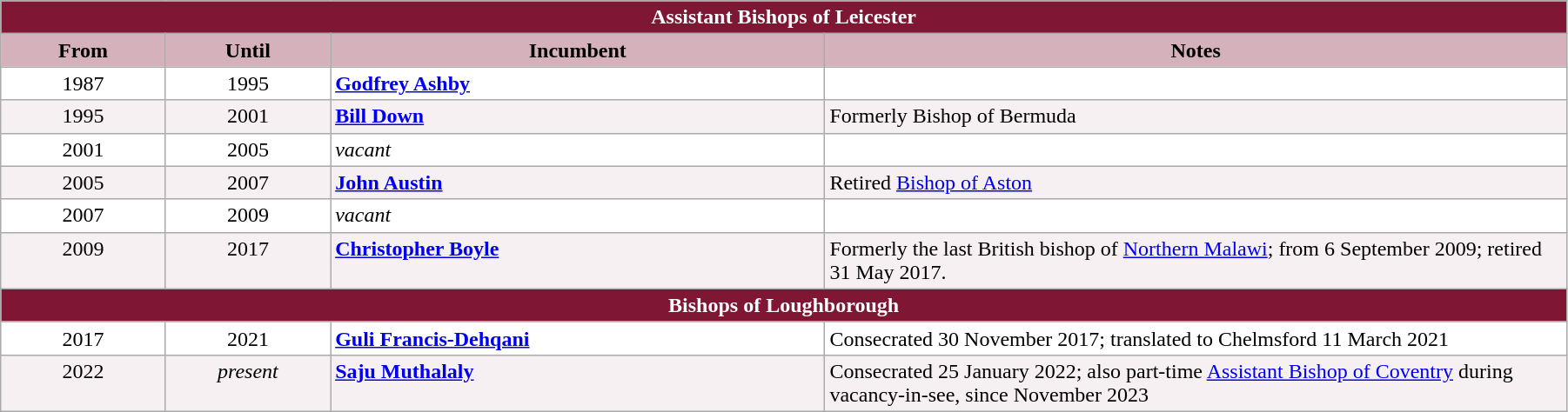<table class="wikitable" style="width:95%;">
<tr>
<th colspan="4" style="background:#7f1734; color:white;">Assistant Bishops of Leicester</th>
</tr>
<tr>
<th style="background:#d4b1bb; width:10%;">From</th>
<th style="background:#d4b1bb; width:10%;">Until</th>
<th style="background:#d4b1bb; width:30%;">Incumbent</th>
<th style="background:#d4b1bb; width:45%;">Notes</th>
</tr>
<tr style="vertical-align:top; background:white;">
<td align=center>1987</td>
<td align=center>1995</td>
<td><strong><a href='#'>Godfrey Ashby</a></strong></td>
<td></td>
</tr>
<tr style="vertical-align:top; background:#f7f0f2;">
<td align=center>1995</td>
<td align=center>2001</td>
<td><strong><a href='#'>Bill Down</a></strong></td>
<td>Formerly Bishop of Bermuda</td>
</tr>
<tr style="vertical-align:top; background:white;">
<td align=center>2001</td>
<td align=center>2005</td>
<td><em>vacant</em></td>
<td></td>
</tr>
<tr style="vertical-align:top; background:#f7f0f2;">
<td align=center>2005</td>
<td align=center>2007</td>
<td><strong><a href='#'>John Austin</a></strong></td>
<td>Retired <a href='#'>Bishop of Aston</a></td>
</tr>
<tr style="vertical-align:top; background:white;">
<td align=center>2007</td>
<td align=center>2009</td>
<td><em>vacant</em></td>
<td></td>
</tr>
<tr style="vertical-align:top; background:#f7f0f2;">
<td align=center>2009</td>
<td align=center>2017</td>
<td><strong><a href='#'>Christopher Boyle</a></strong></td>
<td>Formerly the last British bishop of <a href='#'>Northern Malawi</a>; from 6 September 2009; retired 31 May 2017.</td>
</tr>
<tr>
<th colspan="4" style="background:#7f1734; color:white;">Bishops of Loughborough</th>
</tr>
<tr style="vertical-align:top; background:white;">
<td align=center>2017</td>
<td align=center>2021</td>
<td><strong><a href='#'>Guli Francis-Dehqani</a></strong></td>
<td>Consecrated 30 November 2017; translated to Chelmsford 11 March 2021</td>
</tr>
<tr style="vertical-align:top; background:#f7f0f2;">
<td align=center>2022</td>
<td align=center><em>present</em></td>
<td><strong><a href='#'>Saju Muthalaly</a></strong></td>
<td>Consecrated 25 January 2022; also part-time <a href='#'>Assistant&nbsp;Bishop of Coventry</a> during vacancy-in-see, since November 2023</td>
</tr>
</table>
